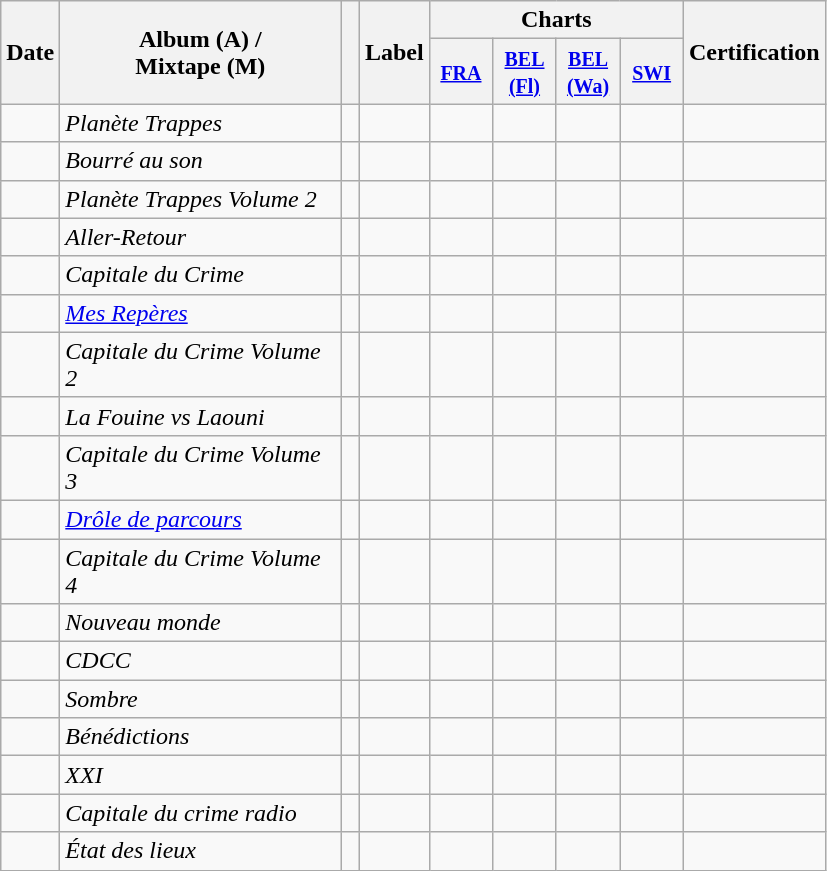<table class="wikitable">
<tr>
<th align="center" rowspan="2" width=10>Date</th>
<th align="center" rowspan="2" width="180">Album (A) / <br>Mixtape (M)</th>
<th align="center" rowspan="2" width=5></th>
<th align="center" rowspan="2" width=30>Label</th>
<th align="center" colspan="4">Charts</th>
<th align="center" rowspan="2" width="40">Certification</th>
</tr>
<tr>
<th width="35" align="center"><small><a href='#'>FRA</a><br></small></th>
<th width="35" align="center"><small><a href='#'>BEL <br> (Fl)</a></small><br></th>
<th width="35" align="center"><small><a href='#'>BEL (Wa)</a></small><br></th>
<th width="35" align="center"><small><a href='#'>SWI</a></small><br></th>
</tr>
<tr>
<td></td>
<td><em>Planète Trappes</em></td>
<td></td>
<td></td>
<td></td>
<td></td>
<td></td>
<td></td>
<td></td>
</tr>
<tr>
<td></td>
<td><em>Bourré au son</em></td>
<td></td>
<td></td>
<td></td>
<td></td>
<td></td>
<td></td>
<td></td>
</tr>
<tr>
<td></td>
<td><em>Planète Trappes Volume 2</em></td>
<td></td>
<td></td>
<td></td>
<td></td>
<td></td>
<td></td>
<td></td>
</tr>
<tr>
<td></td>
<td><em>Aller-Retour</em></td>
<td></td>
<td></td>
<td></td>
<td></td>
<td></td>
<td></td>
<td></td>
</tr>
<tr>
<td></td>
<td><em>Capitale du Crime</em></td>
<td></td>
<td></td>
<td></td>
<td></td>
<td></td>
<td></td>
<td></td>
</tr>
<tr>
<td></td>
<td><em><a href='#'>Mes Repères</a></em></td>
<td></td>
<td></td>
<td></td>
<td></td>
<td></td>
<td></td>
<td></td>
</tr>
<tr>
<td></td>
<td><em>Capitale du Crime Volume 2</em></td>
<td></td>
<td></td>
<td></td>
<td></td>
<td></td>
<td></td>
<td></td>
</tr>
<tr>
<td></td>
<td><em>La Fouine vs Laouni</em></td>
<td></td>
<td></td>
<td></td>
<td></td>
<td></td>
<td></td>
<td></td>
</tr>
<tr>
<td></td>
<td><em>Capitale du Crime Volume 3</em></td>
<td></td>
<td></td>
<td></td>
<td></td>
<td></td>
<td></td>
<td></td>
</tr>
<tr>
<td></td>
<td><em><a href='#'>Drôle de parcours</a></em></td>
<td></td>
<td></td>
<td></td>
<td></td>
<td></td>
<td></td>
<td></td>
</tr>
<tr>
<td></td>
<td><em>Capitale du Crime Volume 4</em></td>
<td></td>
<td></td>
<td></td>
<td></td>
<td></td>
<td></td>
<td></td>
</tr>
<tr>
<td></td>
<td><em>Nouveau monde</em></td>
<td></td>
<td></td>
<td></td>
<td></td>
<td></td>
<td></td>
<td></td>
</tr>
<tr>
<td></td>
<td><em>CDCC</em></td>
<td></td>
<td></td>
<td></td>
<td></td>
<td></td>
<td></td>
<td></td>
</tr>
<tr>
<td></td>
<td><em>Sombre</em></td>
<td></td>
<td></td>
<td></td>
<td></td>
<td></td>
<td></td>
<td></td>
</tr>
<tr>
<td></td>
<td><em>Bénédictions</em></td>
<td></td>
<td></td>
<td></td>
<td></td>
<td></td>
<td></td>
<td></td>
</tr>
<tr>
<td></td>
<td><em>XXI</em></td>
<td></td>
<td></td>
<td></td>
<td></td>
<td></td>
<td></td>
<td></td>
</tr>
<tr>
<td></td>
<td><em>Capitale du crime radio</em></td>
<td></td>
<td></td>
<td></td>
<td></td>
<td></td>
<td></td>
<td></td>
</tr>
<tr>
<td></td>
<td><em>État des lieux</em></td>
<td></td>
<td></td>
<td></td>
<td></td>
<td></td>
<td></td>
<td></td>
</tr>
</table>
